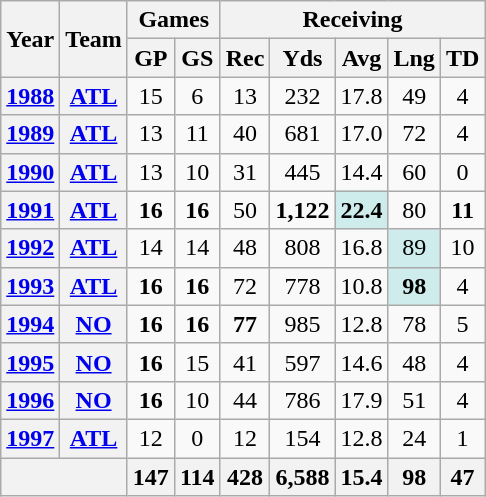<table class="wikitable" style="text-align:center;">
<tr>
<th rowspan="2">Year</th>
<th rowspan="2">Team</th>
<th colspan="2">Games</th>
<th colspan="5">Receiving</th>
</tr>
<tr>
<th>GP</th>
<th>GS</th>
<th>Rec</th>
<th>Yds</th>
<th>Avg</th>
<th>Lng</th>
<th>TD</th>
</tr>
<tr>
<th><a href='#'>1988</a></th>
<th><a href='#'>ATL</a></th>
<td>15</td>
<td>6</td>
<td>13</td>
<td>232</td>
<td>17.8</td>
<td>49</td>
<td>4</td>
</tr>
<tr>
<th><a href='#'>1989</a></th>
<th><a href='#'>ATL</a></th>
<td>13</td>
<td>11</td>
<td>40</td>
<td>681</td>
<td>17.0</td>
<td>72</td>
<td>4</td>
</tr>
<tr>
<th><a href='#'>1990</a></th>
<th><a href='#'>ATL</a></th>
<td>13</td>
<td>10</td>
<td>31</td>
<td>445</td>
<td>14.4</td>
<td>60</td>
<td>0</td>
</tr>
<tr>
<th><a href='#'>1991</a></th>
<th><a href='#'>ATL</a></th>
<td><strong>16</strong></td>
<td><strong>16</strong></td>
<td>50</td>
<td><strong>1,122</strong></td>
<td style="background:#cfecec;"><strong>22.4</strong></td>
<td>80</td>
<td><strong>11</strong></td>
</tr>
<tr>
<th><a href='#'>1992</a></th>
<th><a href='#'>ATL</a></th>
<td>14</td>
<td>14</td>
<td>48</td>
<td>808</td>
<td>16.8</td>
<td style="background:#cfecec;">89</td>
<td>10</td>
</tr>
<tr>
<th><a href='#'>1993</a></th>
<th><a href='#'>ATL</a></th>
<td><strong>16</strong></td>
<td><strong>16</strong></td>
<td>72</td>
<td>778</td>
<td>10.8</td>
<td style="background:#cfecec;"><strong>98</strong></td>
<td>4</td>
</tr>
<tr>
<th><a href='#'>1994</a></th>
<th><a href='#'>NO</a></th>
<td><strong>16</strong></td>
<td><strong>16</strong></td>
<td><strong>77</strong></td>
<td>985</td>
<td>12.8</td>
<td>78</td>
<td>5</td>
</tr>
<tr>
<th><a href='#'>1995</a></th>
<th><a href='#'>NO</a></th>
<td><strong>16</strong></td>
<td>15</td>
<td>41</td>
<td>597</td>
<td>14.6</td>
<td>48</td>
<td>4</td>
</tr>
<tr>
<th><a href='#'>1996</a></th>
<th><a href='#'>NO</a></th>
<td><strong>16</strong></td>
<td>10</td>
<td>44</td>
<td>786</td>
<td>17.9</td>
<td>51</td>
<td>4</td>
</tr>
<tr>
<th><a href='#'>1997</a></th>
<th><a href='#'>ATL</a></th>
<td>12</td>
<td>0</td>
<td>12</td>
<td>154</td>
<td>12.8</td>
<td>24</td>
<td>1</td>
</tr>
<tr>
<th colspan="2"></th>
<th>147</th>
<th>114</th>
<th>428</th>
<th>6,588</th>
<th>15.4</th>
<th>98</th>
<th>47</th>
</tr>
</table>
